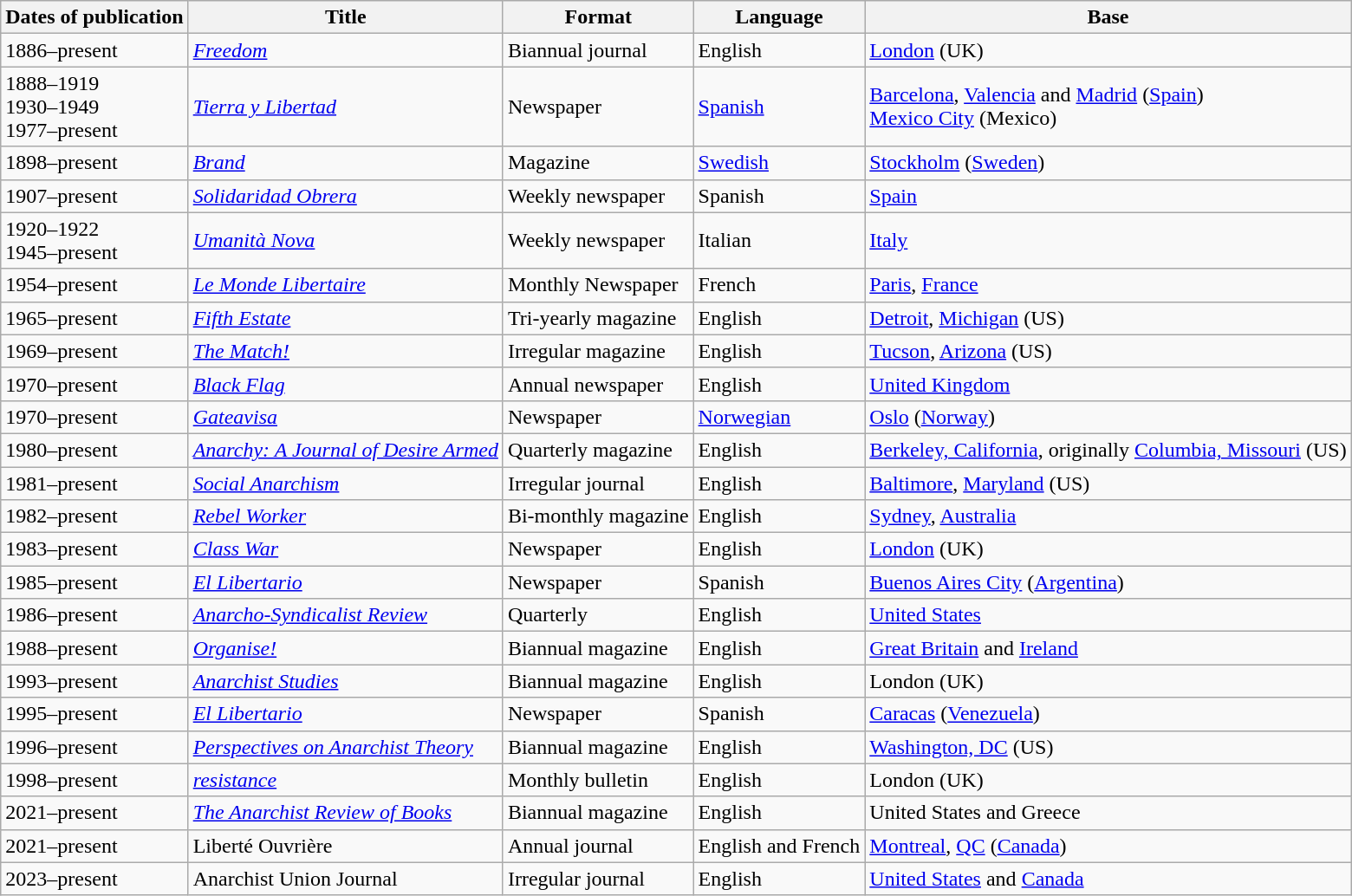<table class="wikitable sortable">
<tr>
<th>Dates of publication</th>
<th>Title</th>
<th>Format</th>
<th>Language</th>
<th>Base</th>
</tr>
<tr>
<td>1886–present</td>
<td><em><a href='#'>Freedom</a></em></td>
<td>Biannual journal</td>
<td>English</td>
<td><a href='#'>London</a> (UK)</td>
</tr>
<tr>
<td>1888–1919<br>1930–1949<br>1977–present</td>
<td><em><a href='#'>Tierra y Libertad</a></em></td>
<td>Newspaper</td>
<td><a href='#'>Spanish</a></td>
<td><a href='#'>Barcelona</a>, <a href='#'>Valencia</a> and <a href='#'>Madrid</a> (<a href='#'>Spain</a>)<br><a href='#'>Mexico City</a> (Mexico)</td>
</tr>
<tr>
<td>1898–present</td>
<td><em><a href='#'>Brand</a></em></td>
<td>Magazine</td>
<td><a href='#'>Swedish</a></td>
<td><a href='#'>Stockholm</a> (<a href='#'>Sweden</a>)</td>
</tr>
<tr>
<td>1907–present</td>
<td><em><a href='#'>Solidaridad Obrera</a></em></td>
<td>Weekly newspaper</td>
<td>Spanish</td>
<td><a href='#'>Spain</a></td>
</tr>
<tr>
<td>1920–1922<br>1945–present</td>
<td><em><a href='#'>Umanità Nova</a></em></td>
<td>Weekly newspaper</td>
<td>Italian</td>
<td><a href='#'>Italy</a></td>
</tr>
<tr>
<td>1954–present</td>
<td><em><a href='#'>Le Monde Libertaire</a></em></td>
<td>Monthly Newspaper</td>
<td>French</td>
<td><a href='#'>Paris</a>, <a href='#'>France</a></td>
</tr>
<tr>
<td>1965–present</td>
<td><em><a href='#'>Fifth Estate</a></em></td>
<td>Tri-yearly magazine</td>
<td>English</td>
<td><a href='#'>Detroit</a>, <a href='#'>Michigan</a> (US)</td>
</tr>
<tr>
<td>1969–present</td>
<td><em><a href='#'>The Match!</a></em></td>
<td>Irregular magazine</td>
<td>English</td>
<td><a href='#'>Tucson</a>, <a href='#'>Arizona</a> (US)</td>
</tr>
<tr>
<td>1970–present</td>
<td><em><a href='#'>Black Flag</a></em></td>
<td>Annual newspaper</td>
<td>English</td>
<td><a href='#'>United Kingdom</a></td>
</tr>
<tr>
<td>1970–present</td>
<td><em><a href='#'>Gateavisa</a></em></td>
<td>Newspaper</td>
<td><a href='#'>Norwegian</a></td>
<td><a href='#'>Oslo</a> (<a href='#'>Norway</a>)</td>
</tr>
<tr>
<td>1980–present</td>
<td><em><a href='#'>Anarchy: A Journal of Desire Armed</a></em></td>
<td>Quarterly magazine</td>
<td>English</td>
<td><a href='#'>Berkeley, California</a>, originally <a href='#'>Columbia, Missouri</a> (US)</td>
</tr>
<tr>
<td>1981–present</td>
<td><em><a href='#'>Social Anarchism</a></em></td>
<td>Irregular journal</td>
<td>English</td>
<td><a href='#'>Baltimore</a>, <a href='#'>Maryland</a> (US)</td>
</tr>
<tr>
<td>1982–present</td>
<td><em><a href='#'>Rebel Worker</a></em></td>
<td>Bi-monthly magazine</td>
<td>English</td>
<td><a href='#'>Sydney</a>, <a href='#'>Australia</a></td>
</tr>
<tr>
<td>1983–present</td>
<td><em><a href='#'>Class War</a></em></td>
<td>Newspaper</td>
<td>English</td>
<td><a href='#'>London</a> (UK)</td>
</tr>
<tr>
<td>1985–present</td>
<td><em><a href='#'>El Libertario</a></em></td>
<td>Newspaper</td>
<td>Spanish</td>
<td><a href='#'>Buenos Aires City</a> (<a href='#'>Argentina</a>)</td>
</tr>
<tr>
<td>1986–present</td>
<td><em><a href='#'>Anarcho-Syndicalist Review</a></em></td>
<td>Quarterly</td>
<td>English</td>
<td><a href='#'>United States</a></td>
</tr>
<tr>
<td>1988–present</td>
<td><em><a href='#'>Organise!</a></em></td>
<td>Biannual magazine</td>
<td>English</td>
<td><a href='#'>Great Britain</a> and <a href='#'>Ireland</a></td>
</tr>
<tr>
<td>1993–present</td>
<td><em><a href='#'>Anarchist Studies</a></em></td>
<td>Biannual magazine</td>
<td>English</td>
<td>London (UK)</td>
</tr>
<tr>
<td>1995–present</td>
<td><em><a href='#'>El Libertario</a></em></td>
<td>Newspaper</td>
<td>Spanish</td>
<td><a href='#'>Caracas</a> (<a href='#'>Venezuela</a>)</td>
</tr>
<tr>
<td>1996–present</td>
<td><em><a href='#'>Perspectives on Anarchist Theory</a></em></td>
<td>Biannual magazine</td>
<td>English</td>
<td><a href='#'>Washington, DC</a> (US)</td>
</tr>
<tr>
<td>1998–present</td>
<td><em><a href='#'>resistance</a></em></td>
<td>Monthly bulletin</td>
<td>English</td>
<td>London (UK)</td>
</tr>
<tr>
<td>2021–present</td>
<td><em><a href='#'>The Anarchist Review of Books</a></em></td>
<td>Biannual magazine</td>
<td>English</td>
<td>United States and Greece</td>
</tr>
<tr>
<td>2021–present</td>
<td>Liberté Ouvrière</td>
<td>Annual journal</td>
<td>English and French</td>
<td><a href='#'>Montreal</a>, <a href='#'>QC</a> (<a href='#'>Canada</a>)</td>
</tr>
<tr>
<td>2023–present</td>
<td>Anarchist Union Journal</td>
<td>Irregular journal</td>
<td>English</td>
<td><a href='#'>United States</a> and <a href='#'>Canada</a></td>
</tr>
</table>
